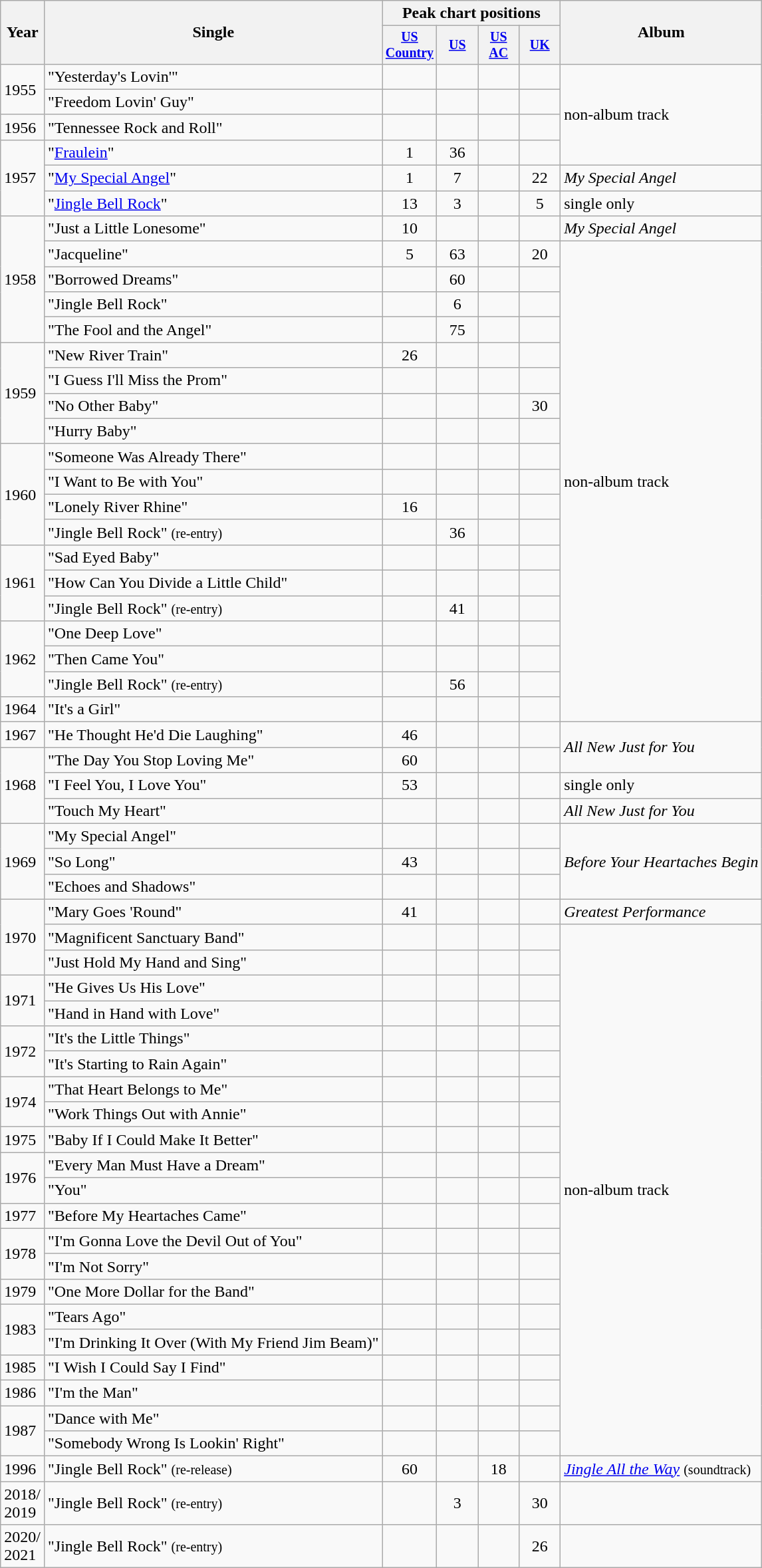<table class="wikitable">
<tr>
<th rowspan="2">Year</th>
<th rowspan="2">Single</th>
<th colspan="4">Peak chart positions</th>
<th rowspan="2">Album</th>
</tr>
<tr style="font-size:smaller;">
<th style="width:35px;"><a href='#'>US Country</a><br></th>
<th style="width:35px;"><a href='#'>US</a><br></th>
<th style="width:35px;"><a href='#'>US AC</a><br></th>
<th style="width:35px;"><a href='#'>UK</a><br></th>
</tr>
<tr>
<td rowspan="2">1955</td>
<td>"Yesterday's Lovin'"</td>
<td></td>
<td></td>
<td></td>
<td></td>
<td rowspan="4">non-album track</td>
</tr>
<tr>
<td>"Freedom Lovin' Guy"</td>
<td></td>
<td></td>
<td></td>
<td></td>
</tr>
<tr>
<td>1956</td>
<td>"Tennessee Rock and Roll"</td>
<td></td>
<td></td>
<td></td>
<td></td>
</tr>
<tr>
<td rowspan="3">1957</td>
<td>"<a href='#'>Fraulein</a>"</td>
<td style="text-align:center;">1</td>
<td style="text-align:center;">36</td>
<td></td>
<td></td>
</tr>
<tr>
<td>"<a href='#'>My Special Angel</a>"</td>
<td style="text-align:center;">1</td>
<td style="text-align:center;">7</td>
<td></td>
<td style="text-align:center;">22</td>
<td><em>My Special Angel</em></td>
</tr>
<tr>
<td>"<a href='#'>Jingle Bell Rock</a>"</td>
<td style="text-align:center;">13</td>
<td style="text-align:center;">3</td>
<td></td>
<td style="text-align:center;">5</td>
<td>single only</td>
</tr>
<tr>
<td rowspan="5">1958</td>
<td>"Just a Little Lonesome"</td>
<td style="text-align:center;">10</td>
<td></td>
<td></td>
<td></td>
<td><em>My Special Angel</em></td>
</tr>
<tr>
<td>"Jacqueline"</td>
<td style="text-align:center;">5</td>
<td style="text-align:center;">63</td>
<td></td>
<td style="text-align:center;">20</td>
<td rowspan="19">non-album track</td>
</tr>
<tr>
<td>"Borrowed Dreams"</td>
<td></td>
<td style="text-align:center;">60</td>
<td></td>
<td></td>
</tr>
<tr>
<td>"Jingle Bell Rock"</td>
<td></td>
<td style="text-align:center;">6</td>
<td></td>
<td></td>
</tr>
<tr>
<td>"The Fool and the Angel"</td>
<td></td>
<td style="text-align:center;">75</td>
<td></td>
<td></td>
</tr>
<tr>
<td rowspan="4">1959</td>
<td>"New River Train"</td>
<td style="text-align:center;">26</td>
<td></td>
<td></td>
<td></td>
</tr>
<tr>
<td>"I Guess I'll Miss the Prom"</td>
<td></td>
<td></td>
<td></td>
<td></td>
</tr>
<tr>
<td>"No Other Baby"</td>
<td></td>
<td></td>
<td></td>
<td style="text-align:center;">30</td>
</tr>
<tr>
<td>"Hurry Baby"</td>
<td></td>
<td></td>
<td></td>
<td></td>
</tr>
<tr>
<td rowspan="4">1960</td>
<td>"Someone Was Already There"</td>
<td></td>
<td></td>
<td></td>
<td></td>
</tr>
<tr>
<td>"I Want to Be with You"</td>
<td></td>
<td></td>
<td></td>
<td></td>
</tr>
<tr>
<td>"Lonely River Rhine"</td>
<td style="text-align:center;">16</td>
<td></td>
<td></td>
<td></td>
</tr>
<tr>
<td>"Jingle Bell Rock" <small>(re-entry)</small></td>
<td></td>
<td style="text-align:center;">36</td>
<td></td>
<td></td>
</tr>
<tr>
<td rowspan="3">1961</td>
<td>"Sad Eyed Baby"</td>
<td></td>
<td></td>
<td></td>
<td></td>
</tr>
<tr>
<td>"How Can You Divide a Little Child"</td>
<td></td>
<td></td>
<td></td>
<td></td>
</tr>
<tr>
<td>"Jingle Bell Rock" <small>(re-entry)</small></td>
<td></td>
<td style="text-align:center;">41</td>
<td></td>
<td></td>
</tr>
<tr>
<td rowspan="3">1962</td>
<td>"One Deep Love"</td>
<td></td>
<td></td>
<td></td>
<td></td>
</tr>
<tr>
<td>"Then Came You"</td>
<td></td>
<td></td>
<td></td>
<td></td>
</tr>
<tr>
<td>"Jingle Bell Rock" <small>(re-entry)</small></td>
<td></td>
<td style="text-align:center;">56</td>
<td></td>
<td></td>
</tr>
<tr>
<td>1964</td>
<td>"It's a Girl"</td>
<td></td>
<td></td>
<td></td>
<td></td>
</tr>
<tr>
<td>1967</td>
<td>"He Thought He'd Die Laughing"</td>
<td style="text-align:center;">46</td>
<td></td>
<td></td>
<td></td>
<td rowspan="2"><em>All New Just for You</em></td>
</tr>
<tr>
<td rowspan="3">1968</td>
<td>"The Day You Stop Loving Me"</td>
<td style="text-align:center;">60</td>
<td></td>
<td></td>
<td></td>
</tr>
<tr>
<td>"I Feel You, I Love You"</td>
<td style="text-align:center;">53</td>
<td></td>
<td></td>
<td></td>
<td>single only</td>
</tr>
<tr>
<td>"Touch My Heart"</td>
<td></td>
<td></td>
<td></td>
<td></td>
<td><em>All New Just for You</em></td>
</tr>
<tr>
<td rowspan="3">1969</td>
<td>"My Special Angel"</td>
<td></td>
<td></td>
<td></td>
<td></td>
<td rowspan="3"><em>Before Your Heartaches Begin</em></td>
</tr>
<tr>
<td>"So Long"</td>
<td style="text-align:center;">43</td>
<td></td>
<td></td>
<td></td>
</tr>
<tr>
<td>"Echoes and Shadows"</td>
<td></td>
<td></td>
<td></td>
<td></td>
</tr>
<tr>
<td rowspan="3">1970</td>
<td>"Mary Goes 'Round"</td>
<td style="text-align:center;">41</td>
<td></td>
<td></td>
<td></td>
<td><em>Greatest Performance</em></td>
</tr>
<tr>
<td>"Magnificent Sanctuary Band"</td>
<td></td>
<td></td>
<td></td>
<td></td>
<td rowspan="21">non-album track</td>
</tr>
<tr>
<td>"Just Hold My Hand and Sing"</td>
<td></td>
<td></td>
<td></td>
<td></td>
</tr>
<tr>
<td rowspan="2">1971</td>
<td>"He Gives Us His Love"</td>
<td></td>
<td></td>
<td></td>
<td></td>
</tr>
<tr>
<td>"Hand in Hand with Love"</td>
<td></td>
<td></td>
<td></td>
<td></td>
</tr>
<tr>
<td rowspan="2">1972</td>
<td>"It's the Little Things"</td>
<td></td>
<td></td>
<td></td>
<td></td>
</tr>
<tr>
<td>"It's Starting to Rain Again"</td>
<td></td>
<td></td>
<td></td>
<td></td>
</tr>
<tr>
<td rowspan="2">1974</td>
<td>"That Heart Belongs to Me"</td>
<td></td>
<td></td>
<td></td>
<td></td>
</tr>
<tr>
<td>"Work Things Out with Annie"</td>
<td></td>
<td></td>
<td></td>
<td></td>
</tr>
<tr>
<td>1975</td>
<td>"Baby If I Could Make It Better"</td>
<td></td>
<td></td>
<td></td>
<td></td>
</tr>
<tr>
<td rowspan="2">1976</td>
<td>"Every Man Must Have a Dream"</td>
<td></td>
<td></td>
<td></td>
<td></td>
</tr>
<tr>
<td>"You"</td>
<td></td>
<td></td>
<td></td>
<td></td>
</tr>
<tr>
<td>1977</td>
<td>"Before My Heartaches Came"</td>
<td></td>
<td></td>
<td></td>
<td></td>
</tr>
<tr>
<td rowspan="2">1978</td>
<td>"I'm Gonna Love the Devil Out of You"</td>
<td></td>
<td></td>
<td></td>
<td></td>
</tr>
<tr>
<td>"I'm Not Sorry"</td>
<td></td>
<td></td>
<td></td>
<td></td>
</tr>
<tr>
<td>1979</td>
<td>"One More Dollar for the Band"</td>
<td></td>
<td></td>
<td></td>
<td></td>
</tr>
<tr>
<td rowspan="2">1983</td>
<td>"Tears Ago"</td>
<td></td>
<td></td>
<td></td>
<td></td>
</tr>
<tr>
<td>"I'm Drinking It Over (With My Friend Jim Beam)"</td>
<td></td>
<td></td>
<td></td>
<td></td>
</tr>
<tr>
<td>1985</td>
<td>"I Wish I Could Say I Find"</td>
<td></td>
<td></td>
<td></td>
<td></td>
</tr>
<tr>
<td>1986</td>
<td>"I'm the Man"</td>
<td></td>
<td></td>
<td></td>
<td></td>
</tr>
<tr>
<td rowspan="2">1987</td>
<td>"Dance with Me"</td>
<td></td>
<td></td>
<td></td>
<td></td>
</tr>
<tr>
<td>"Somebody Wrong Is Lookin' Right"</td>
<td></td>
<td></td>
<td></td>
<td></td>
</tr>
<tr>
<td>1996</td>
<td>"Jingle Bell Rock" <small>(re-release)</small></td>
<td style="text-align:center;">60</td>
<td></td>
<td style="text-align:center;">18</td>
<td></td>
<td><em><a href='#'>Jingle All the Way</a></em> <small>(soundtrack)</small></td>
</tr>
<tr>
<td>2018/<br>2019</td>
<td>"Jingle Bell Rock" <small>(re-entry)</small></td>
<td></td>
<td style="text-align:center;">3<br></td>
<td></td>
<td style="text-align:center;">30</td>
<td></td>
</tr>
<tr>
<td>2020/<br>2021</td>
<td>"Jingle Bell Rock" <small>(re-entry)</small></td>
<td></td>
<td></td>
<td></td>
<td style="text-align:center;">26</td>
<td></td>
</tr>
</table>
